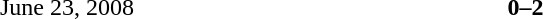<table width=100% cellspacing=1>
<tr>
<th width=120></th>
<th width=220></th>
<th width=70></th>
<th width=220></th>
<th></th>
</tr>
<tr>
<td align=right>June 23, 2008</td>
<td align=right><strong></strong></td>
<td align=center><strong>0–2</strong></td>
<td><strong></strong></td>
</tr>
</table>
